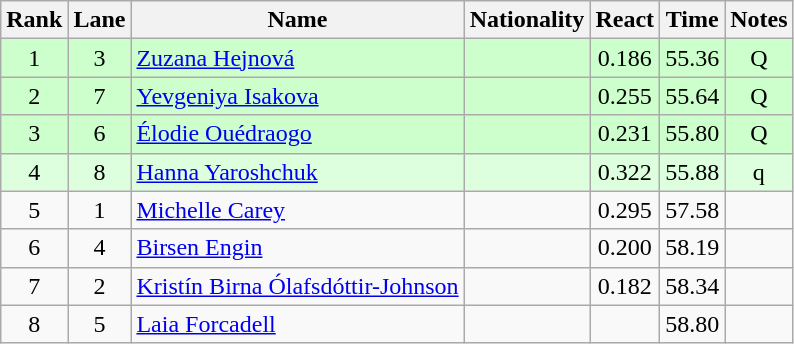<table class="wikitable sortable" style="text-align:center">
<tr>
<th>Rank</th>
<th>Lane</th>
<th>Name</th>
<th>Nationality</th>
<th>React</th>
<th>Time</th>
<th>Notes</th>
</tr>
<tr bgcolor=ccffcc>
<td>1</td>
<td>3</td>
<td align="left"><a href='#'>Zuzana Hejnová</a></td>
<td align=left></td>
<td>0.186</td>
<td>55.36</td>
<td>Q</td>
</tr>
<tr bgcolor=ccffcc>
<td>2</td>
<td>7</td>
<td align="left"><a href='#'>Yevgeniya Isakova</a></td>
<td align=left></td>
<td>0.255</td>
<td>55.64</td>
<td>Q</td>
</tr>
<tr bgcolor=ccffcc>
<td>3</td>
<td>6</td>
<td align="left"><a href='#'>Élodie Ouédraogo</a></td>
<td align=left></td>
<td>0.231</td>
<td>55.80</td>
<td>Q</td>
</tr>
<tr bgcolor=ddffdd>
<td>4</td>
<td>8</td>
<td align="left"><a href='#'>Hanna Yaroshchuk</a></td>
<td align=left></td>
<td>0.322</td>
<td>55.88</td>
<td>q</td>
</tr>
<tr>
<td>5</td>
<td>1</td>
<td align="left"><a href='#'>Michelle Carey</a></td>
<td align=left></td>
<td>0.295</td>
<td>57.58</td>
<td></td>
</tr>
<tr>
<td>6</td>
<td>4</td>
<td align="left"><a href='#'>Birsen Engin</a></td>
<td align=left></td>
<td>0.200</td>
<td>58.19</td>
<td></td>
</tr>
<tr>
<td>7</td>
<td>2</td>
<td align="left"><a href='#'>Kristín Birna Ólafsdóttir-Johnson</a></td>
<td align=left></td>
<td>0.182</td>
<td>58.34</td>
<td></td>
</tr>
<tr>
<td>8</td>
<td>5</td>
<td align="left"><a href='#'>Laia Forcadell</a></td>
<td align=left></td>
<td></td>
<td>58.80</td>
<td></td>
</tr>
</table>
